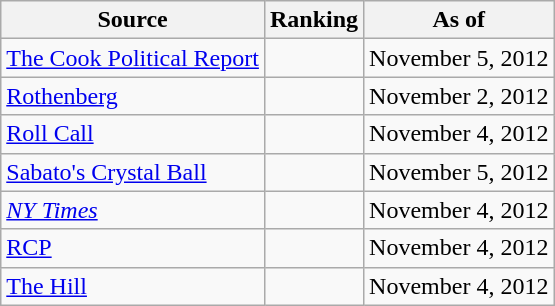<table class="wikitable" style="text-align:center">
<tr>
<th>Source</th>
<th>Ranking</th>
<th>As of</th>
</tr>
<tr>
<td align=left><a href='#'>The Cook Political Report</a></td>
<td></td>
<td>November 5, 2012</td>
</tr>
<tr>
<td align=left><a href='#'>Rothenberg</a></td>
<td></td>
<td>November 2, 2012</td>
</tr>
<tr>
<td align=left><a href='#'>Roll Call</a></td>
<td></td>
<td>November 4, 2012</td>
</tr>
<tr>
<td align=left><a href='#'>Sabato's Crystal Ball</a></td>
<td></td>
<td>November 5, 2012</td>
</tr>
<tr>
<td align=left><a href='#'><em>NY Times</em></a></td>
<td></td>
<td>November 4, 2012</td>
</tr>
<tr>
<td align="left"><a href='#'>RCP</a></td>
<td></td>
<td>November 4, 2012</td>
</tr>
<tr>
<td align=left><a href='#'>The Hill</a></td>
<td></td>
<td>November 4, 2012</td>
</tr>
</table>
